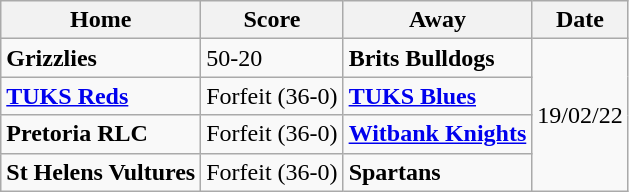<table class="wikitable">
<tr>
<th>Home</th>
<th>Score</th>
<th>Away</th>
<th>Date</th>
</tr>
<tr>
<td> <strong>Grizzlies</strong></td>
<td>50-20</td>
<td> <strong>Brits Bulldogs</strong></td>
<td rowspan="4">19/02/22</td>
</tr>
<tr>
<td> <strong><a href='#'>TUKS Reds</a></strong></td>
<td>Forfeit (36-0)</td>
<td> <strong><a href='#'>TUKS Blues</a></strong></td>
</tr>
<tr>
<td> <strong>Pretoria RLC</strong></td>
<td>Forfeit (36-0)</td>
<td> <strong><a href='#'>Witbank Knights</a></strong></td>
</tr>
<tr>
<td> <strong>St Helens Vultures</strong></td>
<td>Forfeit (36-0)</td>
<td> <strong>Spartans</strong></td>
</tr>
</table>
